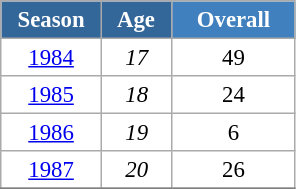<table class="wikitable" style="font-size:95%; text-align:center; border:grey solid 1px; border-collapse:collapse; background:#ffffff;">
<tr>
<th style="background-color:#369; color:white; width:60px;"> Season </th>
<th style="background-color:#369; color:white; width:40px;"> Age </th>
<th style="background-color:#4180be; color:white; width:75px;">Overall</th>
</tr>
<tr>
<td><a href='#'>1984</a></td>
<td><em>17</em></td>
<td>49</td>
</tr>
<tr>
<td><a href='#'>1985</a></td>
<td><em>18</em></td>
<td>24</td>
</tr>
<tr>
<td><a href='#'>1986</a></td>
<td><em>19</em></td>
<td>6</td>
</tr>
<tr>
<td><a href='#'>1987</a></td>
<td><em>20</em></td>
<td>26</td>
</tr>
<tr>
</tr>
</table>
